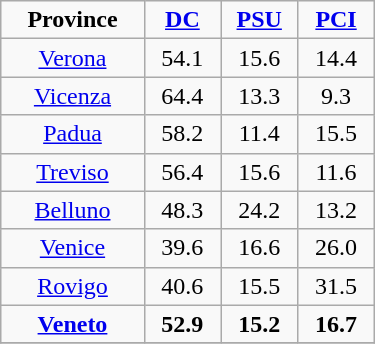<table class="wikitable" style="text-align:center; width:250px">
<tr>
<td style="width:100px"><strong>Province</strong></td>
<td style="width:50px"><strong><a href='#'>DC</a></strong></td>
<td style="width:50px"><strong><a href='#'>PSU</a></strong></td>
<td style="width:50px"><strong><a href='#'>PCI</a></strong></td>
</tr>
<tr>
<td><a href='#'>Verona</a></td>
<td>54.1</td>
<td>15.6</td>
<td>14.4</td>
</tr>
<tr>
<td><a href='#'>Vicenza</a></td>
<td>64.4</td>
<td>13.3</td>
<td>9.3</td>
</tr>
<tr>
<td><a href='#'>Padua</a></td>
<td>58.2</td>
<td>11.4</td>
<td>15.5</td>
</tr>
<tr>
<td><a href='#'>Treviso</a></td>
<td>56.4</td>
<td>15.6</td>
<td>11.6</td>
</tr>
<tr>
<td><a href='#'>Belluno</a></td>
<td>48.3</td>
<td>24.2</td>
<td>13.2</td>
</tr>
<tr>
<td><a href='#'>Venice</a></td>
<td>39.6</td>
<td>16.6</td>
<td>26.0</td>
</tr>
<tr>
<td><a href='#'>Rovigo</a></td>
<td>40.6</td>
<td>15.5</td>
<td>31.5</td>
</tr>
<tr>
<td><strong><a href='#'>Veneto</a></strong></td>
<td><strong>52.9</strong></td>
<td><strong>15.2</strong></td>
<td><strong>16.7</strong></td>
</tr>
<tr>
</tr>
</table>
